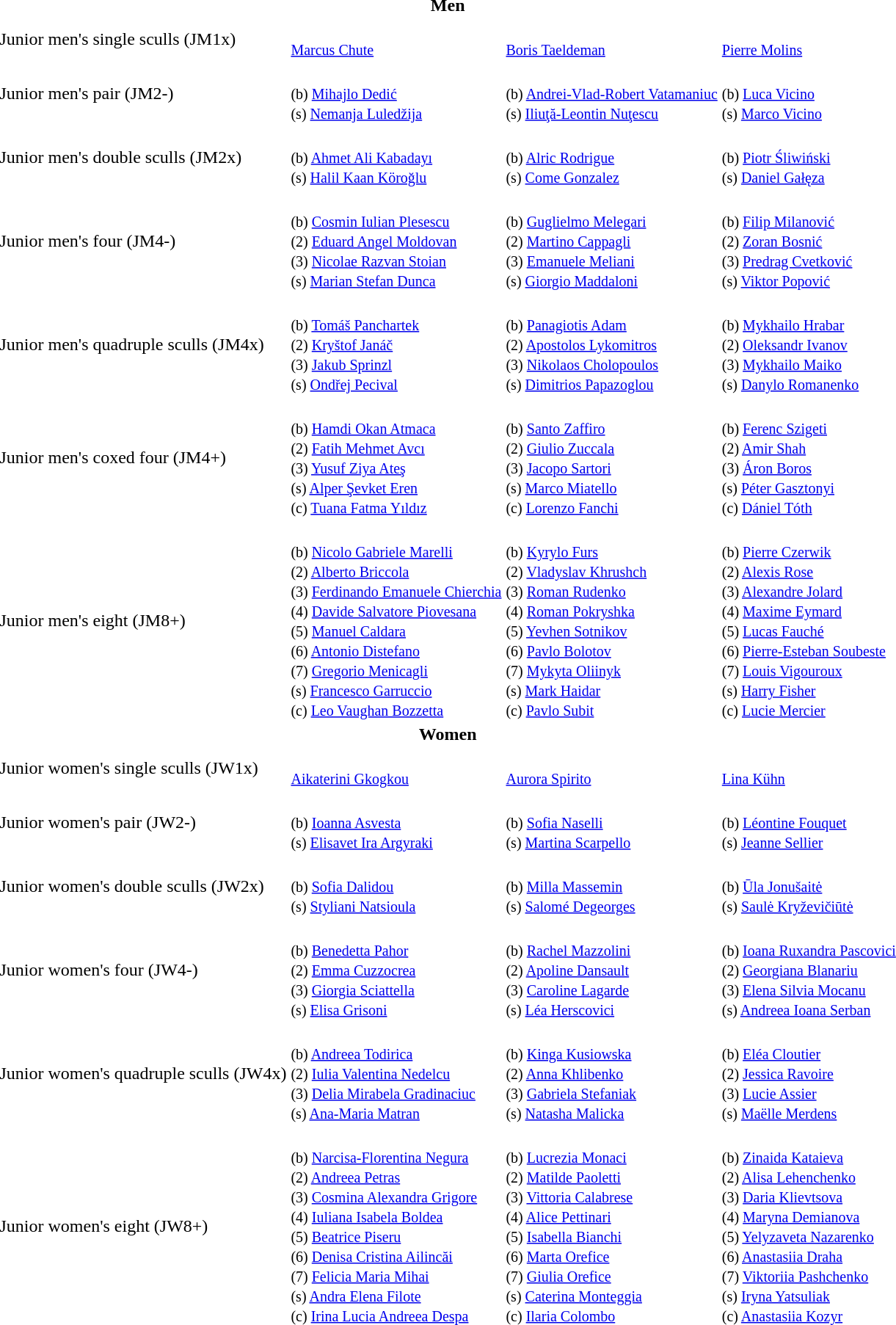<table>
<tr>
<th colspan=4>Men</th>
</tr>
<tr>
<td>Junior men's single sculls (JM1x)</td>
<td><br><small><a href='#'>Marcus Chute</a></small></td>
<td><br><small><a href='#'>Boris Taeldeman</a></small></td>
<td><br><small><a href='#'>Pierre Molins</a></small></td>
</tr>
<tr>
<td>Junior men's pair (JM2-)</td>
<td><br><small>(b) <a href='#'>Mihajlo Dedić</a><br>(s) <a href='#'>Nemanja Luledžija</a></small></td>
<td><br><small>(b) <a href='#'>Andrei-Vlad-Robert Vatamaniuc</a><br>(s) <a href='#'>Iliuţă-Leontin Nuţescu</a></small></td>
<td><br><small>(b) <a href='#'>Luca Vicino</a><br>(s) <a href='#'>Marco Vicino</a></small></td>
</tr>
<tr>
<td>Junior men's double sculls (JM2x)</td>
<td><br><small>(b) <a href='#'>Ahmet Ali Kabadayı</a><br>(s) <a href='#'>Halil Kaan Köroğlu</a></small></td>
<td><br><small>(b) <a href='#'>Alric Rodrigue</a><br>(s) <a href='#'>Come Gonzalez</a></small></td>
<td><br><small>(b) <a href='#'>Piotr Śliwiński</a><br>(s) <a href='#'>Daniel Gałęza</a></small></td>
</tr>
<tr>
<td>Junior men's four (JM4-)</td>
<td><br><small>(b) <a href='#'>Cosmin Iulian Plesescu</a><br>(2) <a href='#'>Eduard Angel Moldovan</a><br>(3) <a href='#'>Nicolae Razvan Stoian</a><br>(s) <a href='#'>Marian Stefan Dunca</a></small></td>
<td><br><small>(b) <a href='#'>Guglielmo Melegari</a><br>(2) <a href='#'>Martino Cappagli</a><br>(3) <a href='#'>Emanuele Meliani</a><br>(s) <a href='#'>Giorgio Maddaloni</a></small></td>
<td><br><small>(b) <a href='#'>Filip Milanović</a><br>(2) <a href='#'>Zoran Bosnić</a><br>(3) <a href='#'>Predrag Cvetković</a><br>(s) <a href='#'>Viktor Popović</a></small></td>
</tr>
<tr>
<td>Junior men's quadruple sculls (JM4x)</td>
<td><br><small>(b) <a href='#'>Tomáš Panchartek</a><br>(2) <a href='#'>Kryštof Janáč</a><br>(3) <a href='#'>Jakub Sprinzl</a><br>(s) <a href='#'>Ondřej Pecival</a></small></td>
<td><br><small>(b) <a href='#'>Panagiotis Adam</a><br>(2) <a href='#'>Apostolos Lykomitros</a><br>(3) <a href='#'>Nikolaos Cholopoulos</a><br>(s) <a href='#'>Dimitrios Papazoglou</a></small></td>
<td><br><small>(b) <a href='#'>Mykhailo Hrabar</a><br>(2) <a href='#'>Oleksandr Ivanov</a><br>(3) <a href='#'>Mykhailo Maiko</a><br>(s) <a href='#'>Danylo Romanenko</a></small></td>
</tr>
<tr>
<td>Junior men's coxed four (JM4+)</td>
<td><br><small>(b) <a href='#'>Hamdi Okan Atmaca</a><br>(2) <a href='#'>Fatih Mehmet Avcı</a><br>(3) <a href='#'>Yusuf Ziya Ateş</a><br>(s) <a href='#'>Alper Şevket Eren</a><br>(c) <a href='#'>Tuana Fatma Yıldız</a></small></td>
<td><br><small>(b) <a href='#'>Santo Zaffiro</a><br>(2) <a href='#'>Giulio Zuccala</a><br>(3) <a href='#'>Jacopo Sartori</a><br>(s) <a href='#'>Marco Miatello</a><br>(c) <a href='#'>Lorenzo Fanchi</a></small></td>
<td><br><small>(b) <a href='#'>Ferenc Szigeti</a><br>(2) <a href='#'>Amir Shah</a><br>(3) <a href='#'>Áron Boros</a><br>(s) <a href='#'>Péter Gasztonyi</a><br>(c) <a href='#'>Dániel Tóth</a></small></td>
</tr>
<tr>
<td>Junior men's eight (JM8+)</td>
<td><br><small>(b) <a href='#'>Nicolo Gabriele Marelli</a><br>(2) <a href='#'>Alberto Briccola</a><br>(3) <a href='#'>Ferdinando Emanuele Chierchia</a><br>(4) <a href='#'>Davide Salvatore Piovesana</a><br>(5) <a href='#'>Manuel Caldara</a><br>(6) <a href='#'>Antonio Distefano</a><br>(7) <a href='#'>Gregorio Menicagli</a><br>(s) <a href='#'>Francesco Garruccio</a><br>(c) <a href='#'>Leo Vaughan Bozzetta</a></small></td>
<td><br><small>(b) <a href='#'>Kyrylo Furs</a><br>(2) <a href='#'>Vladyslav Khrushch</a><br>(3) <a href='#'>Roman Rudenko</a><br>(4) <a href='#'>Roman Pokryshka</a><br>(5) <a href='#'>Yevhen Sotnikov</a><br>(6) <a href='#'>Pavlo Bolotov</a><br>(7) <a href='#'>Mykyta Oliinyk</a><br>(s) <a href='#'>Mark Haidar</a><br>(c) <a href='#'>Pavlo Subit</a></small></td>
<td><br><small>(b) <a href='#'>Pierre Czerwik</a><br>(2) <a href='#'>Alexis Rose</a><br>(3) <a href='#'>Alexandre Jolard</a><br>(4) <a href='#'>Maxime Eymard</a><br>(5) <a href='#'>Lucas Fauché</a><br>(6) <a href='#'>Pierre-Esteban Soubeste</a><br>(7) <a href='#'>Louis Vigouroux</a><br>(s) <a href='#'>Harry Fisher</a><br>(c) <a href='#'>Lucie Mercier</a></small></td>
</tr>
<tr>
<th colspan=4>Women</th>
</tr>
<tr>
<td>Junior women's single sculls (JW1x)</td>
<td><br><small><a href='#'>Aikaterini Gkogkou</a></small></td>
<td><br><small><a href='#'>Aurora Spirito</a></small></td>
<td><br><small><a href='#'>Lina Kühn</a></small></td>
</tr>
<tr>
<td>Junior women's pair (JW2-)</td>
<td><br><small>(b) <a href='#'>Ioanna Asvesta</a><br>(s) <a href='#'>Elisavet Ira Argyraki</a></small></td>
<td><br><small>(b) <a href='#'>Sofia Naselli</a><br>(s) <a href='#'>Martina Scarpello</a></small></td>
<td><br><small>(b) <a href='#'>Léontine Fouquet</a><br>(s) <a href='#'>Jeanne Sellier</a></small></td>
</tr>
<tr>
<td>Junior women's double sculls (JW2x)</td>
<td><br><small>(b) <a href='#'>Sofia Dalidou</a><br>(s) <a href='#'>Styliani Natsioula</a></small></td>
<td><br><small>(b) <a href='#'>Milla Massemin</a><br>(s) <a href='#'>Salomé Degeorges</a></small></td>
<td><br><small>(b) <a href='#'>Ūla Jonušaitė</a><br>(s) <a href='#'>Saulė Kryževičiūtė</a></small></td>
</tr>
<tr>
<td>Junior women's four (JW4-)</td>
<td><br><small>(b) <a href='#'>Benedetta Pahor</a><br>(2) <a href='#'>Emma Cuzzocrea</a><br>(3) <a href='#'>Giorgia Sciattella</a><br>(s) <a href='#'>Elisa Grisoni</a></small></td>
<td><br><small>(b) <a href='#'>Rachel Mazzolini</a><br>(2) <a href='#'>Apoline Dansault</a><br>(3) <a href='#'>Caroline Lagarde</a><br>(s) <a href='#'>Léa Herscovici</a></small></td>
<td><br><small>(b) <a href='#'>Ioana Ruxandra Pascovici</a><br>(2) <a href='#'>Georgiana Blanariu</a><br>(3) <a href='#'>Elena Silvia Mocanu</a><br>(s) <a href='#'>Andreea Ioana Serban</a></small></td>
</tr>
<tr>
<td>Junior women's quadruple sculls (JW4x)</td>
<td><br><small>(b) <a href='#'>Andreea Todirica</a><br>(2) <a href='#'>Iulia Valentina Nedelcu</a><br>(3) <a href='#'>Delia Mirabela Gradinaciuc</a><br>(s) <a href='#'>Ana-Maria Matran</a></small></td>
<td><br><small>(b) <a href='#'>Kinga Kusiowska</a><br>(2) <a href='#'>Anna Khlibenko</a><br>(3) <a href='#'>Gabriela Stefaniak</a><br>(s) <a href='#'>Natasha Malicka</a></small></td>
<td><br><small>(b) <a href='#'>Eléa Cloutier</a><br>(2) <a href='#'>Jessica Ravoire</a><br>(3) <a href='#'>Lucie Assier</a><br>(s) <a href='#'>Maëlle Merdens</a></small></td>
</tr>
<tr>
<td>Junior women's eight (JW8+)</td>
<td><br><small>(b) <a href='#'>Narcisa-Florentina Negura</a><br>(2) <a href='#'>Andreea Petras</a><br>(3) <a href='#'>Cosmina Alexandra Grigore</a><br>(4) <a href='#'>Iuliana Isabela Boldea</a><br>(5) <a href='#'>Beatrice Piseru</a><br>(6) <a href='#'>Denisa Cristina Ailincăi</a><br>(7) <a href='#'>Felicia Maria Mihai</a><br>(s) <a href='#'>Andra Elena Filote</a><br>(c) <a href='#'>Irina Lucia Andreea Despa</a></small></td>
<td><br><small>(b) <a href='#'>Lucrezia Monaci</a><br>(2) <a href='#'>Matilde Paoletti</a><br>(3) <a href='#'>Vittoria Calabrese</a><br>(4) <a href='#'>Alice Pettinari</a><br>(5) <a href='#'>Isabella Bianchi</a><br>(6) <a href='#'>Marta Orefice</a><br>(7) <a href='#'>Giulia Orefice</a><br>(s) <a href='#'>Caterina Monteggia</a><br>(c) <a href='#'>Ilaria Colombo</a></small></td>
<td><br><small>(b) <a href='#'>Zinaida Kataieva</a><br>(2) <a href='#'>Alisa Lehenchenko</a><br>(3) <a href='#'>Daria Klievtsova</a><br>(4) <a href='#'>Maryna Demianova</a><br>(5) <a href='#'>Yelyzaveta Nazarenko</a><br>(6) <a href='#'>Anastasiia Draha</a><br>(7) <a href='#'>Viktoriia Pashchenko</a><br>(s) <a href='#'>Iryna Yatsuliak</a><br>(c) <a href='#'>Anastasiia Kozyr</a></small></td>
</tr>
</table>
